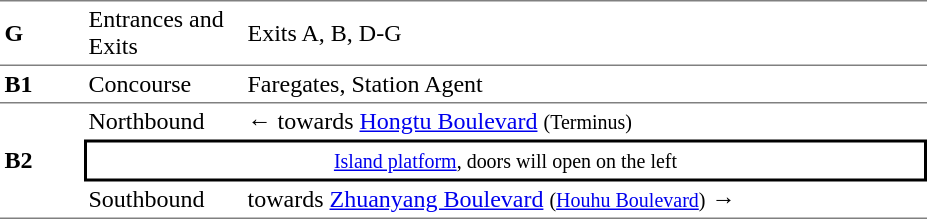<table table border=0 cellspacing=0 cellpadding=3>
<tr>
<td style="border-top:solid 1px gray;border-bottom:solid 1px gray;" width=50><strong>G</strong></td>
<td style="border-top:solid 1px gray;border-bottom:solid 1px gray;" width=100>Entrances and Exits</td>
<td style="border-top:solid 1px gray;border-bottom:solid 1px gray;" width=450>Exits A, B, D-G</td>
</tr>
<tr>
<td style="border-top:solid 0px gray;border-bottom:solid 1px gray;" width=50><strong>B1</strong></td>
<td style="border-top:solid 0px gray;border-bottom:solid 1px gray;" width=100>Concourse</td>
<td style="border-top:solid 0px gray;border-bottom:solid 1px gray;" width=450>Faregates, Station Agent</td>
</tr>
<tr>
<td style="border-bottom:solid 1px gray;" rowspan=3><strong>B2</strong></td>
<td>Northbound</td>
<td>←  towards <a href='#'>Hongtu Boulevard</a> <small>(Terminus)</small></td>
</tr>
<tr>
<td style="border-right:solid 2px black;border-left:solid 2px black;border-top:solid 2px black;border-bottom:solid 2px black;text-align:center;" colspan=2><small><a href='#'>Island platform</a>, doors will open on the left</small></td>
</tr>
<tr>
<td style="border-bottom:solid 1px gray;">Southbound</td>
<td style="border-bottom:solid 1px gray;"> towards <a href='#'>Zhuanyang Boulevard</a> <small>(<a href='#'>Houhu Boulevard</a>)</small> →</td>
</tr>
</table>
